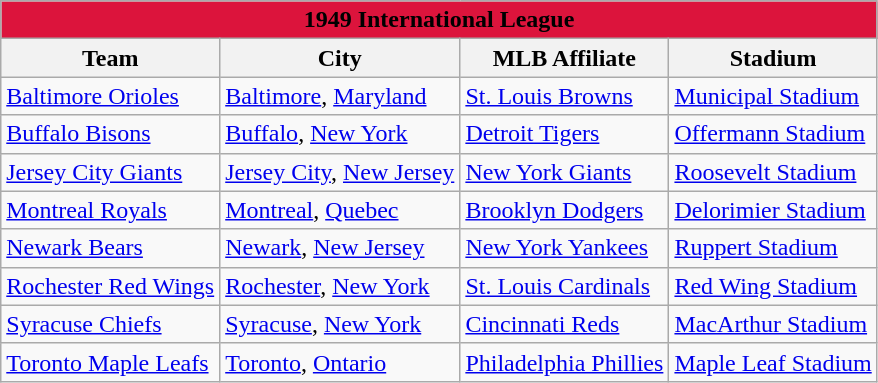<table class="wikitable" style="width:auto">
<tr>
<td bgcolor="#DC143C" align="center" colspan="7"><strong><span>1949 International League</span></strong></td>
</tr>
<tr>
<th>Team</th>
<th>City</th>
<th>MLB Affiliate</th>
<th>Stadium</th>
</tr>
<tr>
<td><a href='#'>Baltimore Orioles</a></td>
<td><a href='#'>Baltimore</a>, <a href='#'>Maryland</a></td>
<td><a href='#'>St. Louis Browns</a></td>
<td><a href='#'>Municipal Stadium</a></td>
</tr>
<tr>
<td><a href='#'>Buffalo Bisons</a></td>
<td><a href='#'>Buffalo</a>, <a href='#'>New York</a></td>
<td><a href='#'>Detroit Tigers</a></td>
<td><a href='#'>Offermann Stadium</a></td>
</tr>
<tr>
<td><a href='#'>Jersey City Giants</a></td>
<td><a href='#'>Jersey City</a>, <a href='#'>New Jersey</a></td>
<td><a href='#'>New York Giants</a></td>
<td><a href='#'>Roosevelt Stadium</a></td>
</tr>
<tr>
<td><a href='#'>Montreal Royals</a></td>
<td><a href='#'>Montreal</a>, <a href='#'>Quebec</a></td>
<td><a href='#'>Brooklyn Dodgers</a></td>
<td><a href='#'>Delorimier Stadium</a></td>
</tr>
<tr>
<td><a href='#'>Newark Bears</a></td>
<td><a href='#'>Newark</a>, <a href='#'>New Jersey</a></td>
<td><a href='#'>New York Yankees</a></td>
<td><a href='#'>Ruppert Stadium</a></td>
</tr>
<tr>
<td><a href='#'>Rochester Red Wings</a></td>
<td><a href='#'>Rochester</a>, <a href='#'>New York</a></td>
<td><a href='#'>St. Louis Cardinals</a></td>
<td><a href='#'>Red Wing Stadium</a></td>
</tr>
<tr>
<td><a href='#'>Syracuse Chiefs</a></td>
<td><a href='#'>Syracuse</a>, <a href='#'>New York</a></td>
<td><a href='#'>Cincinnati Reds</a></td>
<td><a href='#'>MacArthur Stadium</a></td>
</tr>
<tr>
<td><a href='#'>Toronto Maple Leafs</a></td>
<td><a href='#'>Toronto</a>, <a href='#'>Ontario</a></td>
<td><a href='#'>Philadelphia Phillies</a></td>
<td><a href='#'>Maple Leaf Stadium</a></td>
</tr>
</table>
